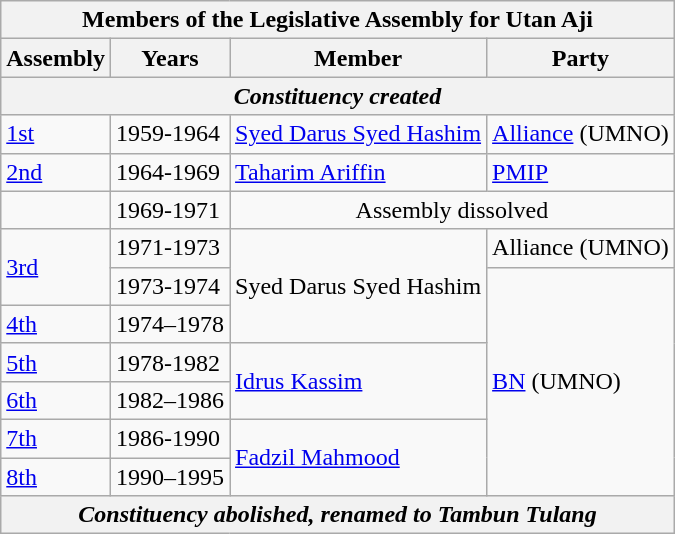<table class=wikitable>
<tr>
<th colspan=4>Members of the Legislative Assembly for Utan Aji</th>
</tr>
<tr>
<th>Assembly</th>
<th>Years</th>
<th>Member</th>
<th>Party</th>
</tr>
<tr>
<th colspan=4 align=center><em>Constituency created</em></th>
</tr>
<tr>
<td><a href='#'>1st</a></td>
<td>1959-1964</td>
<td><a href='#'>Syed Darus Syed Hashim</a></td>
<td><a href='#'>Alliance</a> (UMNO)</td>
</tr>
<tr>
<td><a href='#'>2nd</a></td>
<td>1964-1969</td>
<td><a href='#'>Taharim Ariffin</a></td>
<td><a href='#'>PMIP</a></td>
</tr>
<tr>
<td></td>
<td>1969-1971</td>
<td colspan=2 align=center>Assembly dissolved</td>
</tr>
<tr>
<td rowspan=2><a href='#'>3rd</a></td>
<td>1971-1973</td>
<td rowspan=3>Syed Darus Syed Hashim</td>
<td>Alliance (UMNO)</td>
</tr>
<tr>
<td>1973-1974</td>
<td rowspan=6><a href='#'>BN</a> (UMNO)</td>
</tr>
<tr>
<td><a href='#'>4th</a></td>
<td>1974–1978</td>
</tr>
<tr>
<td><a href='#'>5th</a></td>
<td>1978-1982</td>
<td rowspan=2><a href='#'>Idrus Kassim</a></td>
</tr>
<tr>
<td><a href='#'>6th</a></td>
<td>1982–1986</td>
</tr>
<tr>
<td><a href='#'>7th</a></td>
<td>1986-1990</td>
<td rowspan=2><a href='#'>Fadzil Mahmood</a></td>
</tr>
<tr>
<td><a href='#'>8th</a></td>
<td>1990–1995</td>
</tr>
<tr>
<th colspan=4 align=center><em>Constituency abolished, renamed to Tambun Tulang</em></th>
</tr>
</table>
